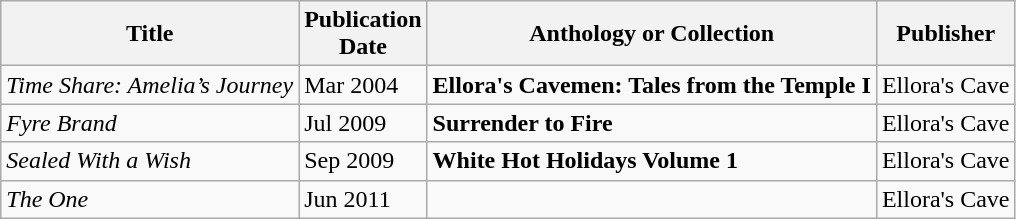<table class="wikitable">
<tr>
<th>Title</th>
<th>Publication<br>Date</th>
<th>Anthology or Collection</th>
<th>Publisher</th>
</tr>
<tr>
<td><em>Time Share: Amelia’s Journey</em></td>
<td>Mar 2004</td>
<td><strong>Ellora's Cavemen: Tales from the Temple I</strong></td>
<td>Ellora's Cave</td>
</tr>
<tr>
<td><em>Fyre Brand</em></td>
<td>Jul 2009</td>
<td><strong>Surrender to Fire</strong></td>
<td>Ellora's Cave</td>
</tr>
<tr>
<td><em>Sealed With a Wish</em></td>
<td>Sep 2009</td>
<td><strong>White Hot Holidays Volume 1</strong></td>
<td>Ellora's Cave</td>
</tr>
<tr>
<td><em>The One</em></td>
<td>Jun 2011</td>
<td></td>
<td>Ellora's Cave</td>
</tr>
</table>
